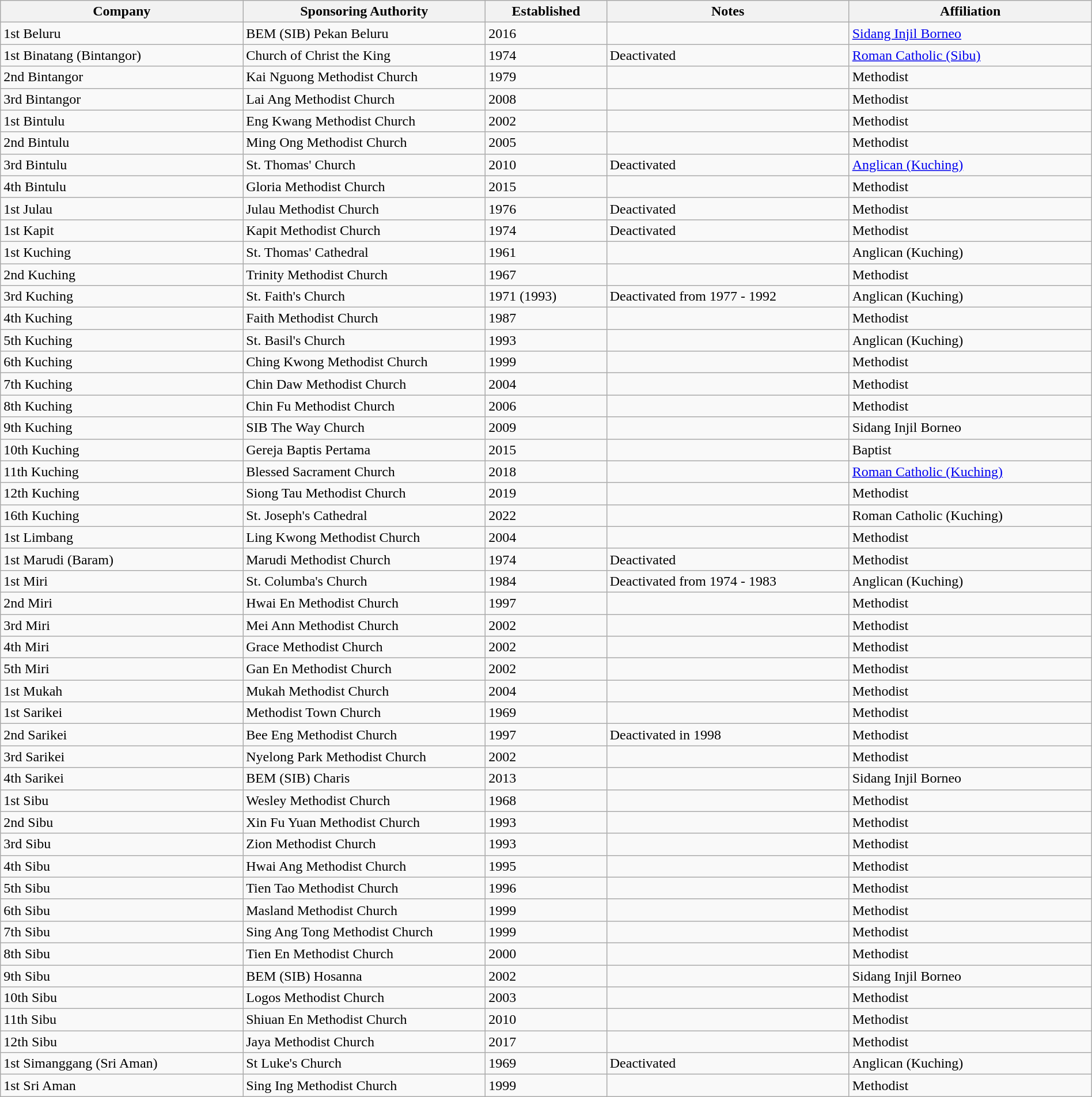<table class="wikitable sortable mw-collapsible mw-collapsed" width="100%">
<tr>
<th>Company</th>
<th>Sponsoring Authority</th>
<th>Established</th>
<th>Notes</th>
<th>Affiliation</th>
</tr>
<tr>
<td style="width:20%">1st Beluru</td>
<td style="width:20%">BEM (SIB) Pekan Beluru</td>
<td style="width:10%">2016</td>
<td style="width:20%"></td>
<td style="width:20%"><a href='#'>Sidang Injil Borneo</a></td>
</tr>
<tr>
<td>1st Binatang (Bintangor)</td>
<td>Church of Christ the King</td>
<td>1974</td>
<td>Deactivated</td>
<td><a href='#'>Roman Catholic (Sibu)</a></td>
</tr>
<tr>
<td>2nd Bintangor</td>
<td>Kai Nguong Methodist Church</td>
<td>1979</td>
<td></td>
<td>Methodist</td>
</tr>
<tr>
<td>3rd Bintangor</td>
<td>Lai Ang Methodist Church</td>
<td>2008</td>
<td></td>
<td>Methodist</td>
</tr>
<tr>
<td>1st Bintulu</td>
<td>Eng Kwang Methodist Church</td>
<td>2002</td>
<td></td>
<td>Methodist</td>
</tr>
<tr>
<td>2nd Bintulu</td>
<td>Ming Ong Methodist Church</td>
<td>2005</td>
<td></td>
<td>Methodist</td>
</tr>
<tr>
<td>3rd Bintulu</td>
<td>St. Thomas' Church</td>
<td>2010</td>
<td>Deactivated</td>
<td><a href='#'>Anglican (Kuching)</a></td>
</tr>
<tr>
<td>4th Bintulu</td>
<td>Gloria Methodist Church</td>
<td>2015</td>
<td></td>
<td>Methodist</td>
</tr>
<tr>
<td>1st Julau</td>
<td>Julau Methodist Church</td>
<td>1976</td>
<td>Deactivated</td>
<td>Methodist</td>
</tr>
<tr>
<td stye="width:20%">1st Kapit</td>
<td stye="width:30%">Kapit Methodist Church</td>
<td stye="width:10%">1974</td>
<td stye="width:20%">Deactivated</td>
<td stye="width:20%">Methodist</td>
</tr>
<tr>
<td>1st Kuching</td>
<td>St. Thomas' Cathedral</td>
<td>1961</td>
<td></td>
<td>Anglican (Kuching)</td>
</tr>
<tr>
<td>2nd Kuching</td>
<td>Trinity Methodist Church</td>
<td>1967</td>
<td></td>
<td>Methodist</td>
</tr>
<tr>
<td>3rd Kuching</td>
<td>St. Faith's Church</td>
<td>1971 (1993)</td>
<td>Deactivated from 1977 - 1992</td>
<td>Anglican (Kuching)</td>
</tr>
<tr>
<td>4th Kuching</td>
<td>Faith Methodist Church</td>
<td>1987</td>
<td></td>
<td>Methodist</td>
</tr>
<tr>
<td>5th Kuching</td>
<td>St. Basil's Church</td>
<td>1993</td>
<td></td>
<td>Anglican (Kuching)</td>
</tr>
<tr>
<td>6th Kuching</td>
<td>Ching Kwong Methodist Church</td>
<td>1999</td>
<td></td>
<td>Methodist</td>
</tr>
<tr>
<td>7th Kuching</td>
<td>Chin Daw Methodist Church</td>
<td>2004</td>
<td></td>
<td>Methodist</td>
</tr>
<tr>
<td>8th Kuching</td>
<td>Chin Fu Methodist Church</td>
<td>2006</td>
<td></td>
<td>Methodist</td>
</tr>
<tr>
<td>9th Kuching</td>
<td>SIB The Way Church</td>
<td>2009</td>
<td></td>
<td>Sidang Injil Borneo</td>
</tr>
<tr>
<td>10th Kuching</td>
<td>Gereja Baptis Pertama</td>
<td>2015</td>
<td></td>
<td>Baptist</td>
</tr>
<tr>
<td>11th Kuching</td>
<td>Blessed Sacrament Church</td>
<td>2018</td>
<td></td>
<td><a href='#'>Roman Catholic (Kuching)</a></td>
</tr>
<tr>
<td>12th Kuching</td>
<td>Siong Tau Methodist Church</td>
<td>2019</td>
<td></td>
<td>Methodist</td>
</tr>
<tr>
<td>16th Kuching</td>
<td>St. Joseph's Cathedral</td>
<td>2022</td>
<td></td>
<td>Roman Catholic (Kuching)</td>
</tr>
<tr>
<td>1st Limbang</td>
<td>Ling Kwong Methodist Church</td>
<td>2004</td>
<td></td>
<td>Methodist</td>
</tr>
<tr>
<td>1st Marudi (Baram)</td>
<td>Marudi Methodist Church</td>
<td>1974</td>
<td>Deactivated</td>
<td>Methodist</td>
</tr>
<tr>
<td>1st Miri</td>
<td>St. Columba's Church</td>
<td>1984</td>
<td>Deactivated from 1974 - 1983</td>
<td>Anglican (Kuching)</td>
</tr>
<tr>
<td>2nd Miri</td>
<td>Hwai En Methodist Church</td>
<td>1997</td>
<td></td>
<td>Methodist</td>
</tr>
<tr>
<td>3rd Miri</td>
<td>Mei Ann Methodist Church</td>
<td>2002</td>
<td></td>
<td>Methodist</td>
</tr>
<tr>
<td>4th Miri</td>
<td>Grace Methodist Church</td>
<td>2002</td>
<td></td>
<td>Methodist</td>
</tr>
<tr>
<td>5th Miri</td>
<td>Gan En Methodist Church</td>
<td>2002</td>
<td></td>
<td>Methodist</td>
</tr>
<tr>
<td>1st Mukah</td>
<td>Mukah Methodist Church</td>
<td>2004</td>
<td></td>
<td>Methodist</td>
</tr>
<tr>
<td>1st Sarikei</td>
<td>Methodist Town Church</td>
<td>1969</td>
<td></td>
<td>Methodist</td>
</tr>
<tr>
<td>2nd Sarikei</td>
<td>Bee Eng Methodist Church</td>
<td>1997</td>
<td>Deactivated in 1998</td>
<td>Methodist</td>
</tr>
<tr>
<td>3rd Sarikei</td>
<td>Nyelong Park Methodist Church</td>
<td>2002</td>
<td></td>
<td>Methodist</td>
</tr>
<tr>
<td>4th Sarikei</td>
<td>BEM (SIB) Charis</td>
<td>2013</td>
<td></td>
<td>Sidang Injil Borneo</td>
</tr>
<tr>
<td>1st Sibu</td>
<td>Wesley Methodist Church</td>
<td>1968</td>
<td></td>
<td>Methodist</td>
</tr>
<tr>
<td>2nd Sibu</td>
<td>Xin Fu Yuan Methodist Church</td>
<td>1993</td>
<td></td>
<td>Methodist</td>
</tr>
<tr>
<td>3rd Sibu</td>
<td>Zion Methodist Church</td>
<td>1993</td>
<td></td>
<td>Methodist</td>
</tr>
<tr>
<td>4th Sibu</td>
<td>Hwai Ang Methodist Church</td>
<td>1995</td>
<td></td>
<td>Methodist</td>
</tr>
<tr>
<td>5th Sibu</td>
<td>Tien Tao Methodist Church</td>
<td>1996</td>
<td></td>
<td>Methodist</td>
</tr>
<tr>
<td>6th Sibu</td>
<td>Masland Methodist Church</td>
<td>1999</td>
<td></td>
<td>Methodist</td>
</tr>
<tr>
<td>7th Sibu</td>
<td>Sing Ang Tong Methodist Church</td>
<td>1999</td>
<td></td>
<td>Methodist</td>
</tr>
<tr>
<td>8th Sibu</td>
<td>Tien En Methodist Church</td>
<td>2000</td>
<td></td>
<td>Methodist</td>
</tr>
<tr>
<td>9th Sibu</td>
<td>BEM (SIB) Hosanna</td>
<td>2002</td>
<td></td>
<td>Sidang Injil Borneo</td>
</tr>
<tr>
<td>10th Sibu</td>
<td>Logos Methodist Church</td>
<td>2003</td>
<td></td>
<td>Methodist</td>
</tr>
<tr>
<td>11th Sibu</td>
<td>Shiuan En Methodist Church</td>
<td>2010</td>
<td></td>
<td>Methodist</td>
</tr>
<tr>
<td>12th Sibu</td>
<td>Jaya Methodist Church</td>
<td>2017</td>
<td></td>
<td>Methodist</td>
</tr>
<tr>
<td>1st Simanggang (Sri Aman)</td>
<td>St Luke's Church</td>
<td>1969</td>
<td>Deactivated</td>
<td>Anglican (Kuching)</td>
</tr>
<tr>
<td>1st Sri Aman</td>
<td>Sing Ing Methodist Church</td>
<td>1999</td>
<td></td>
<td>Methodist</td>
</tr>
</table>
